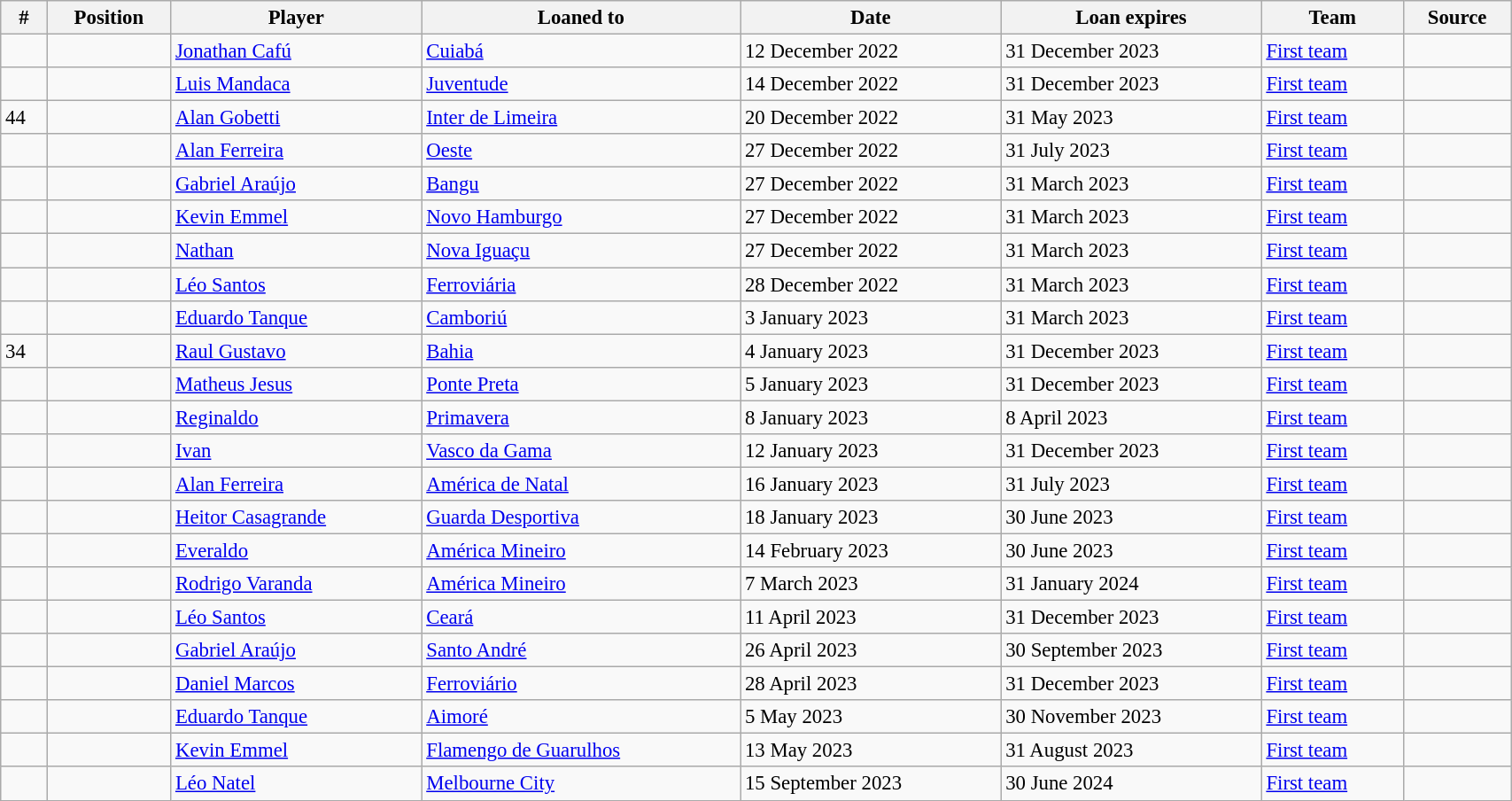<table class="wikitable sortable" style="width:90%; text-align:center; font-size:95%; text-align:left;">
<tr>
<th><strong>#</strong></th>
<th><strong>Position </strong></th>
<th><strong>Player </strong></th>
<th><strong>Loaned to</strong></th>
<th><strong>Date </strong></th>
<th><strong>Loan expires </strong></th>
<th><strong>Team</strong></th>
<th><strong>Source</strong></th>
</tr>
<tr>
<td></td>
<td></td>
<td> <a href='#'>Jonathan Cafú</a></td>
<td> <a href='#'>Cuiabá</a></td>
<td>12 December 2022</td>
<td>31 December 2023</td>
<td><a href='#'>First team</a></td>
<td></td>
</tr>
<tr>
<td></td>
<td></td>
<td> <a href='#'>Luis Mandaca</a></td>
<td> <a href='#'>Juventude</a></td>
<td>14 December 2022</td>
<td>31 December 2023</td>
<td><a href='#'>First team</a></td>
<td></td>
</tr>
<tr>
<td>44</td>
<td></td>
<td> <a href='#'>Alan Gobetti</a></td>
<td> <a href='#'>Inter de Limeira</a></td>
<td>20 December 2022</td>
<td>31 May 2023</td>
<td><a href='#'>First team</a></td>
<td></td>
</tr>
<tr>
<td></td>
<td></td>
<td> <a href='#'>Alan Ferreira</a></td>
<td> <a href='#'>Oeste</a></td>
<td>27 December 2022</td>
<td>31 July 2023 </td>
<td><a href='#'>First team</a></td>
<td></td>
</tr>
<tr>
<td></td>
<td></td>
<td> <a href='#'>Gabriel Araújo</a></td>
<td> <a href='#'>Bangu</a></td>
<td>27 December 2022</td>
<td>31 March 2023</td>
<td><a href='#'>First team</a></td>
<td></td>
</tr>
<tr>
<td></td>
<td></td>
<td> <a href='#'>Kevin Emmel</a></td>
<td> <a href='#'>Novo Hamburgo</a></td>
<td>27 December 2022</td>
<td>31 March 2023</td>
<td><a href='#'>First team</a></td>
<td></td>
</tr>
<tr>
<td></td>
<td></td>
<td> <a href='#'>Nathan</a></td>
<td> <a href='#'>Nova Iguaçu</a></td>
<td>27 December 2022</td>
<td>31 March 2023 </td>
<td><a href='#'>First team</a></td>
<td></td>
</tr>
<tr>
<td></td>
<td></td>
<td> <a href='#'>Léo Santos</a></td>
<td> <a href='#'>Ferroviária</a></td>
<td>28 December 2022</td>
<td>31 March 2023</td>
<td><a href='#'>First team</a></td>
<td></td>
</tr>
<tr>
<td></td>
<td></td>
<td> <a href='#'>Eduardo Tanque</a></td>
<td> <a href='#'>Camboriú</a></td>
<td>3 January 2023</td>
<td>31 March 2023</td>
<td><a href='#'>First team</a></td>
<td></td>
</tr>
<tr>
<td>34</td>
<td></td>
<td> <a href='#'>Raul Gustavo</a></td>
<td> <a href='#'>Bahia</a></td>
<td>4 January 2023</td>
<td>31 December 2023</td>
<td><a href='#'>First team</a></td>
<td></td>
</tr>
<tr>
<td></td>
<td></td>
<td> <a href='#'>Matheus Jesus</a></td>
<td> <a href='#'>Ponte Preta</a></td>
<td>5 January 2023</td>
<td>31 December 2023 </td>
<td><a href='#'>First team</a></td>
<td></td>
</tr>
<tr>
<td></td>
<td></td>
<td> <a href='#'>Reginaldo</a></td>
<td> <a href='#'>Primavera</a></td>
<td>8 January 2023</td>
<td>8 April 2023</td>
<td><a href='#'>First team</a></td>
<td></td>
</tr>
<tr>
<td></td>
<td></td>
<td> <a href='#'>Ivan</a></td>
<td> <a href='#'>Vasco da Gama</a></td>
<td>12 January 2023</td>
<td>31 December 2023</td>
<td><a href='#'>First team</a></td>
<td></td>
</tr>
<tr>
<td></td>
<td></td>
<td> <a href='#'>Alan Ferreira</a></td>
<td> <a href='#'>América de Natal</a></td>
<td>16 January 2023</td>
<td>31 July 2023</td>
<td><a href='#'>First team</a></td>
<td></td>
</tr>
<tr>
<td></td>
<td></td>
<td> <a href='#'>Heitor Casagrande</a></td>
<td> <a href='#'>Guarda Desportiva</a></td>
<td>18 January 2023</td>
<td>30 June 2023</td>
<td><a href='#'>First team</a></td>
<td></td>
</tr>
<tr>
<td></td>
<td></td>
<td> <a href='#'>Everaldo</a></td>
<td> <a href='#'>América Mineiro</a></td>
<td>14 February 2023</td>
<td>30 June 2023</td>
<td><a href='#'>First team</a></td>
<td></td>
</tr>
<tr>
<td></td>
<td></td>
<td> <a href='#'>Rodrigo Varanda</a></td>
<td> <a href='#'>América Mineiro</a></td>
<td>7 March 2023</td>
<td>31 January 2024</td>
<td><a href='#'>First team</a></td>
<td></td>
</tr>
<tr>
<td></td>
<td></td>
<td> <a href='#'>Léo Santos</a></td>
<td> <a href='#'>Ceará</a></td>
<td>11 April 2023</td>
<td>31 December 2023</td>
<td><a href='#'>First team</a></td>
<td></td>
</tr>
<tr>
<td></td>
<td></td>
<td> <a href='#'>Gabriel Araújo</a></td>
<td> <a href='#'>Santo André</a></td>
<td>26 April 2023</td>
<td>30 September 2023</td>
<td><a href='#'>First team</a></td>
<td></td>
</tr>
<tr>
<td></td>
<td></td>
<td> <a href='#'>Daniel Marcos</a></td>
<td> <a href='#'>Ferroviário</a></td>
<td>28 April 2023</td>
<td>31 December 2023</td>
<td><a href='#'>First team</a></td>
<td></td>
</tr>
<tr>
<td></td>
<td></td>
<td> <a href='#'>Eduardo Tanque</a></td>
<td> <a href='#'>Aimoré</a></td>
<td>5 May 2023</td>
<td>30 November 2023</td>
<td><a href='#'>First team</a></td>
<td></td>
</tr>
<tr>
<td></td>
<td></td>
<td> <a href='#'>Kevin Emmel</a></td>
<td> <a href='#'>Flamengo de Guarulhos</a></td>
<td>13 May 2023</td>
<td>31 August 2023</td>
<td><a href='#'>First team</a></td>
<td></td>
</tr>
<tr>
<td></td>
<td></td>
<td> <a href='#'>Léo Natel</a></td>
<td> <a href='#'>Melbourne City</a></td>
<td>15 September 2023</td>
<td>30 June 2024</td>
<td><a href='#'>First team</a></td>
<td></td>
</tr>
</table>
